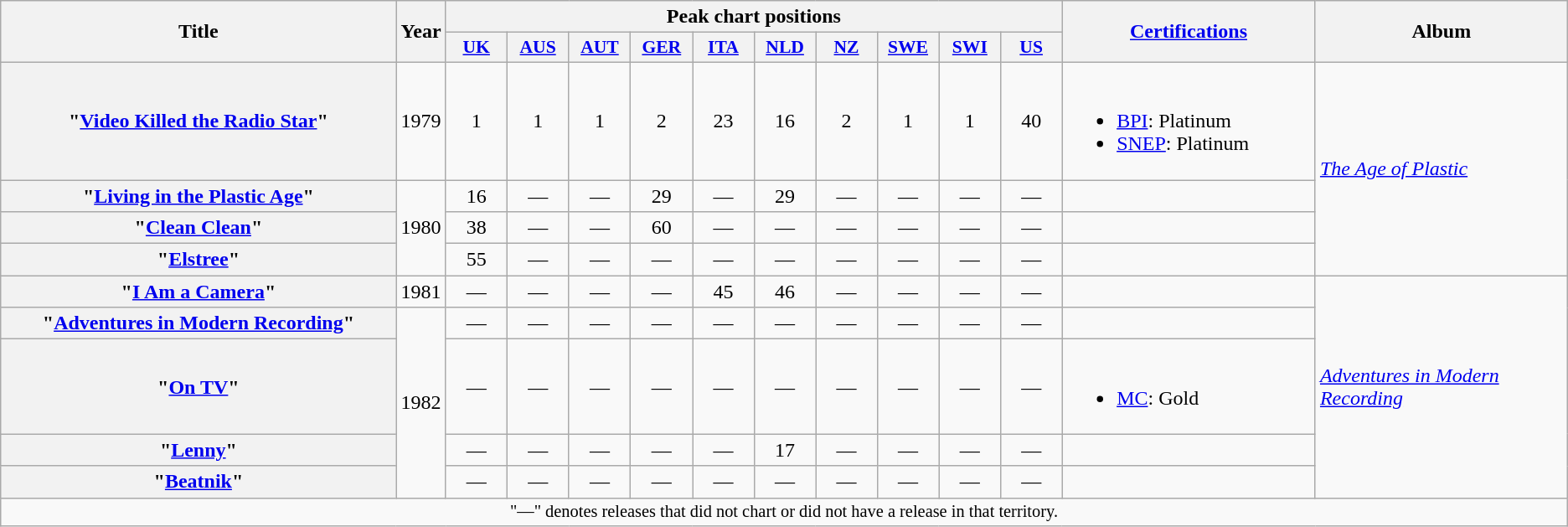<table class="wikitable plainrowheaders">
<tr>
<th scope="col" rowspan="2" style="width:20em;">Title</th>
<th scope="col" rowspan="2">Year</th>
<th scope="col" colspan="10">Peak chart positions</th>
<th scope="col" rowspan="2" style="width:200px;"><a href='#'>Certifications</a></th>
<th scope="col" rowspan="2" style="width:200px;">Album</th>
</tr>
<tr>
<th scope="col" style="width:3em;font-size:90%"><a href='#'>UK</a><br></th>
<th scope="col" style="width:3em;font-size:90%"><a href='#'>AUS</a><br></th>
<th scope="col" style="width:3em;font-size:90%"><a href='#'>AUT</a><br></th>
<th scope="col" style="width:3em;font-size:90%"><a href='#'>GER</a><br></th>
<th scope="col" style="width:3em;font-size:90%"><a href='#'>ITA</a><br></th>
<th scope="col" style="width:3em;font-size:90%"><a href='#'>NLD</a><br></th>
<th scope="col" style="width:3em;font-size:90%"><a href='#'>NZ</a><br></th>
<th scope="col" style="width:3em;font-size:90%"><a href='#'>SWE</a><br></th>
<th scope="col" style="width:3em;font-size:90%"><a href='#'>SWI</a><br></th>
<th scope="col" style="width:3em;font-size:90%"><a href='#'>US</a><br></th>
</tr>
<tr>
<th scope="row">"<a href='#'>Video Killed the Radio Star</a>"</th>
<td align=center>1979</td>
<td style="text-align:center;">1 </td>
<td style="text-align:center;">1 </td>
<td style="text-align:center;">1 </td>
<td style="text-align:center;">2 </td>
<td style="text-align:center;">23 </td>
<td style="text-align:center;">16 </td>
<td style="text-align:center;">2 </td>
<td style="text-align:center;">1 </td>
<td style="text-align:center;">1 </td>
<td style="text-align:center;">40 </td>
<td><br><ul><li><a href='#'>BPI</a>: Platinum</li><li><a href='#'>SNEP</a>: Platinum</li></ul></td>
<td rowspan="4" style="text-align:left;"><em><a href='#'>The Age of Plastic</a></em></td>
</tr>
<tr>
<th scope="row">"<a href='#'>Living in the Plastic Age</a>"</th>
<td rowspan="3" style="text-align:center;">1980</td>
<td style="text-align:center;">16 </td>
<td style="text-align:center;">— </td>
<td style="text-align:center;">— </td>
<td style="text-align:center;">29 </td>
<td style="text-align:center;">— </td>
<td style="text-align:center;">29 </td>
<td style="text-align:center;">— </td>
<td style="text-align:center;">— </td>
<td style="text-align:center;">— </td>
<td style="text-align:center;">— </td>
<td></td>
</tr>
<tr>
<th scope="row">"<a href='#'>Clean Clean</a>"</th>
<td style="text-align:center;">38 </td>
<td style="text-align:center;">— </td>
<td style="text-align:center;">— </td>
<td style="text-align:center;">60 </td>
<td style="text-align:center;">— </td>
<td style="text-align:center;">— </td>
<td style="text-align:center;">— </td>
<td style="text-align:center;">— </td>
<td style="text-align:center;">— </td>
<td style="text-align:center;">— </td>
<td></td>
</tr>
<tr>
<th scope="row">"<a href='#'>Elstree</a>"</th>
<td style="text-align:center;">55 </td>
<td style="text-align:center;">— </td>
<td style="text-align:center;">— </td>
<td style="text-align:center;">— </td>
<td style="text-align:center;">— </td>
<td style="text-align:center;">— </td>
<td style="text-align:center;">— </td>
<td style="text-align:center;">— </td>
<td style="text-align:center;">— </td>
<td style="text-align:center;">— </td>
<td></td>
</tr>
<tr>
<th scope="row">"<a href='#'>I Am a Camera</a>"</th>
<td style="text-align:center;">1981</td>
<td style="text-align:center;">— </td>
<td style="text-align:center;">— </td>
<td style="text-align:center;">— </td>
<td style="text-align:center;">— </td>
<td style="text-align:center;">45 </td>
<td style="text-align:center;">46 </td>
<td style="text-align:center;">— </td>
<td style="text-align:center;">— </td>
<td style="text-align:center;">— </td>
<td style="text-align:center;">— </td>
<td></td>
<td rowspan="5" style="text-align:left;"><em><a href='#'>Adventures in Modern Recording</a></em></td>
</tr>
<tr>
<th scope="row">"<a href='#'>Adventures in Modern Recording</a>"</th>
<td style="text-align:center;" rowspan="4">1982</td>
<td style="text-align:center;">— </td>
<td style="text-align:center;">— </td>
<td style="text-align:center;">— </td>
<td style="text-align:center;">— </td>
<td style="text-align:center;">— </td>
<td style="text-align:center;">— </td>
<td style="text-align:center;">— </td>
<td style="text-align:center;">— </td>
<td style="text-align:center;">— </td>
<td style="text-align:center;">— </td>
<td></td>
</tr>
<tr>
<th scope="row">"<a href='#'>On TV</a>"</th>
<td style="text-align:center;">— </td>
<td style="text-align:center;">— </td>
<td style="text-align:center;">— </td>
<td style="text-align:center;">— </td>
<td style="text-align:center;">— </td>
<td style="text-align:center;">— </td>
<td style="text-align:center;">— </td>
<td style="text-align:center;">— </td>
<td style="text-align:center;">— </td>
<td style="text-align:center;">— </td>
<td><br><ul><li><a href='#'>MC</a>: Gold</li></ul></td>
</tr>
<tr>
<th scope="row">"<a href='#'>Lenny</a>"</th>
<td style="text-align:center;">— </td>
<td style="text-align:center;">— </td>
<td style="text-align:center;">— </td>
<td style="text-align:center;">— </td>
<td style="text-align:center;">— </td>
<td style="text-align:center;">17 </td>
<td style="text-align:center;">— </td>
<td style="text-align:center;">— </td>
<td style="text-align:center;">— </td>
<td style="text-align:center;">— </td>
<td></td>
</tr>
<tr>
<th scope="row">"<a href='#'>Beatnik</a>"</th>
<td style="text-align:center;">— </td>
<td style="text-align:center;">— </td>
<td style="text-align:center;">— </td>
<td style="text-align:center;">— </td>
<td style="text-align:center;">— </td>
<td style="text-align:center;">— </td>
<td style="text-align:center;">— </td>
<td style="text-align:center;">— </td>
<td style="text-align:center;">— </td>
<td style="text-align:center;">— </td>
<td></td>
</tr>
<tr>
<td colspan="18" style="text-align:center; font-size:85%">"—" denotes releases that did not chart or did not have a release in that territory.</td>
</tr>
</table>
